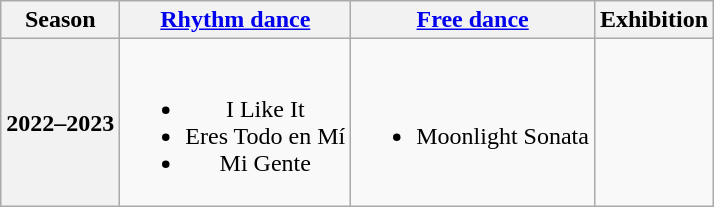<table class=wikitable style=text-align:center>
<tr>
<th>Season</th>
<th><a href='#'>Rhythm dance</a></th>
<th><a href='#'>Free dance</a></th>
<th>Exhibition</th>
</tr>
<tr>
<th>2022–2023 <br></th>
<td><br><ul><li>I Like It </li><li>Eres Todo en Mí </li><li>Mi Gente </li></ul></td>
<td><br><ul><li>Moonlight Sonata <br> </li></ul></td>
<td></td>
</tr>
</table>
